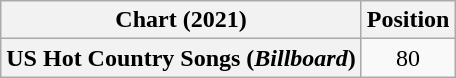<table class="wikitable plainrowheaders" style="text-align:center">
<tr>
<th>Chart (2021)</th>
<th>Position</th>
</tr>
<tr>
<th scope="row">US Hot Country Songs (<em>Billboard</em>)</th>
<td>80</td>
</tr>
</table>
